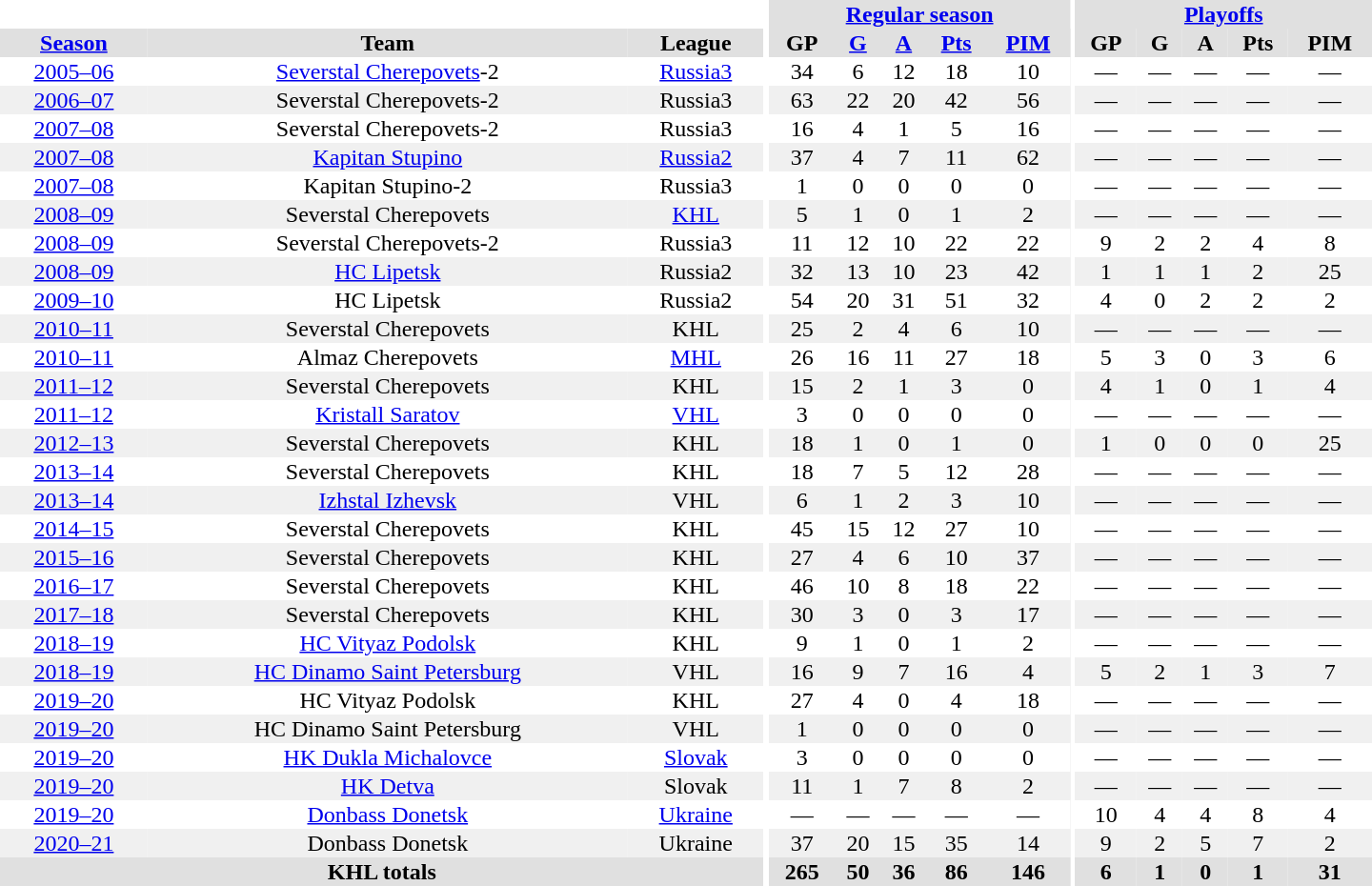<table border="0" cellpadding="1" cellspacing="0" style="text-align:center; width:60em">
<tr bgcolor="#e0e0e0">
<th colspan="3" bgcolor="#ffffff"></th>
<th rowspan="99" bgcolor="#ffffff"></th>
<th colspan="5"><a href='#'>Regular season</a></th>
<th rowspan="99" bgcolor="#ffffff"></th>
<th colspan="5"><a href='#'>Playoffs</a></th>
</tr>
<tr bgcolor="#e0e0e0">
<th><a href='#'>Season</a></th>
<th>Team</th>
<th>League</th>
<th>GP</th>
<th><a href='#'>G</a></th>
<th><a href='#'>A</a></th>
<th><a href='#'>Pts</a></th>
<th><a href='#'>PIM</a></th>
<th>GP</th>
<th>G</th>
<th>A</th>
<th>Pts</th>
<th>PIM</th>
</tr>
<tr>
<td><a href='#'>2005–06</a></td>
<td><a href='#'>Severstal Cherepovets</a>-2</td>
<td><a href='#'>Russia3</a></td>
<td>34</td>
<td>6</td>
<td>12</td>
<td>18</td>
<td>10</td>
<td>—</td>
<td>—</td>
<td>—</td>
<td>—</td>
<td>—</td>
</tr>
<tr bgcolor="#f0f0f0">
<td><a href='#'>2006–07</a></td>
<td>Severstal Cherepovets-2</td>
<td>Russia3</td>
<td>63</td>
<td>22</td>
<td>20</td>
<td>42</td>
<td>56</td>
<td>—</td>
<td>—</td>
<td>—</td>
<td>—</td>
<td>—</td>
</tr>
<tr>
<td><a href='#'>2007–08</a></td>
<td>Severstal Cherepovets-2</td>
<td>Russia3</td>
<td>16</td>
<td>4</td>
<td>1</td>
<td>5</td>
<td>16</td>
<td>—</td>
<td>—</td>
<td>—</td>
<td>—</td>
<td>—</td>
</tr>
<tr bgcolor="#f0f0f0">
<td><a href='#'>2007–08</a></td>
<td><a href='#'>Kapitan Stupino</a></td>
<td><a href='#'>Russia2</a></td>
<td>37</td>
<td>4</td>
<td>7</td>
<td>11</td>
<td>62</td>
<td>—</td>
<td>—</td>
<td>—</td>
<td>—</td>
<td>—</td>
</tr>
<tr>
<td><a href='#'>2007–08</a></td>
<td>Kapitan Stupino-2</td>
<td>Russia3</td>
<td>1</td>
<td>0</td>
<td>0</td>
<td>0</td>
<td>0</td>
<td>—</td>
<td>—</td>
<td>—</td>
<td>—</td>
<td>—</td>
</tr>
<tr bgcolor="#f0f0f0">
<td><a href='#'>2008–09</a></td>
<td>Severstal Cherepovets</td>
<td><a href='#'>KHL</a></td>
<td>5</td>
<td>1</td>
<td>0</td>
<td>1</td>
<td>2</td>
<td>—</td>
<td>—</td>
<td>—</td>
<td>—</td>
<td>—</td>
</tr>
<tr>
<td><a href='#'>2008–09</a></td>
<td>Severstal Cherepovets-2</td>
<td>Russia3</td>
<td>11</td>
<td>12</td>
<td>10</td>
<td>22</td>
<td>22</td>
<td>9</td>
<td>2</td>
<td>2</td>
<td>4</td>
<td>8</td>
</tr>
<tr bgcolor="#f0f0f0">
<td><a href='#'>2008–09</a></td>
<td><a href='#'>HC Lipetsk</a></td>
<td>Russia2</td>
<td>32</td>
<td>13</td>
<td>10</td>
<td>23</td>
<td>42</td>
<td>1</td>
<td>1</td>
<td>1</td>
<td>2</td>
<td>25</td>
</tr>
<tr>
<td><a href='#'>2009–10</a></td>
<td>HC Lipetsk</td>
<td>Russia2</td>
<td>54</td>
<td>20</td>
<td>31</td>
<td>51</td>
<td>32</td>
<td>4</td>
<td>0</td>
<td>2</td>
<td>2</td>
<td>2</td>
</tr>
<tr bgcolor="#f0f0f0">
<td><a href='#'>2010–11</a></td>
<td>Severstal Cherepovets</td>
<td>KHL</td>
<td>25</td>
<td>2</td>
<td>4</td>
<td>6</td>
<td>10</td>
<td>—</td>
<td>—</td>
<td>—</td>
<td>—</td>
<td>—</td>
</tr>
<tr>
<td><a href='#'>2010–11</a></td>
<td>Almaz Cherepovets</td>
<td><a href='#'>MHL</a></td>
<td>26</td>
<td>16</td>
<td>11</td>
<td>27</td>
<td>18</td>
<td>5</td>
<td>3</td>
<td>0</td>
<td>3</td>
<td>6</td>
</tr>
<tr bgcolor="#f0f0f0">
<td><a href='#'>2011–12</a></td>
<td>Severstal Cherepovets</td>
<td>KHL</td>
<td>15</td>
<td>2</td>
<td>1</td>
<td>3</td>
<td>0</td>
<td>4</td>
<td>1</td>
<td>0</td>
<td>1</td>
<td>4</td>
</tr>
<tr>
<td><a href='#'>2011–12</a></td>
<td><a href='#'>Kristall Saratov</a></td>
<td><a href='#'>VHL</a></td>
<td>3</td>
<td>0</td>
<td>0</td>
<td>0</td>
<td>0</td>
<td>—</td>
<td>—</td>
<td>—</td>
<td>—</td>
<td>—</td>
</tr>
<tr bgcolor="#f0f0f0">
<td><a href='#'>2012–13</a></td>
<td>Severstal Cherepovets</td>
<td>KHL</td>
<td>18</td>
<td>1</td>
<td>0</td>
<td>1</td>
<td>0</td>
<td>1</td>
<td>0</td>
<td>0</td>
<td>0</td>
<td>25</td>
</tr>
<tr>
<td><a href='#'>2013–14</a></td>
<td>Severstal Cherepovets</td>
<td>KHL</td>
<td>18</td>
<td>7</td>
<td>5</td>
<td>12</td>
<td>28</td>
<td>—</td>
<td>—</td>
<td>—</td>
<td>—</td>
<td>—</td>
</tr>
<tr bgcolor="#f0f0f0">
<td><a href='#'>2013–14</a></td>
<td><a href='#'>Izhstal Izhevsk</a></td>
<td>VHL</td>
<td>6</td>
<td>1</td>
<td>2</td>
<td>3</td>
<td>10</td>
<td>—</td>
<td>—</td>
<td>—</td>
<td>—</td>
<td>—</td>
</tr>
<tr>
<td><a href='#'>2014–15</a></td>
<td>Severstal Cherepovets</td>
<td>KHL</td>
<td>45</td>
<td>15</td>
<td>12</td>
<td>27</td>
<td>10</td>
<td>—</td>
<td>—</td>
<td>—</td>
<td>—</td>
<td>—</td>
</tr>
<tr bgcolor="#f0f0f0">
<td><a href='#'>2015–16</a></td>
<td>Severstal Cherepovets</td>
<td>KHL</td>
<td>27</td>
<td>4</td>
<td>6</td>
<td>10</td>
<td>37</td>
<td>—</td>
<td>—</td>
<td>—</td>
<td>—</td>
<td>—</td>
</tr>
<tr>
<td><a href='#'>2016–17</a></td>
<td>Severstal Cherepovets</td>
<td>KHL</td>
<td>46</td>
<td>10</td>
<td>8</td>
<td>18</td>
<td>22</td>
<td>—</td>
<td>—</td>
<td>—</td>
<td>—</td>
<td>—</td>
</tr>
<tr bgcolor="#f0f0f0">
<td><a href='#'>2017–18</a></td>
<td>Severstal Cherepovets</td>
<td>KHL</td>
<td>30</td>
<td>3</td>
<td>0</td>
<td>3</td>
<td>17</td>
<td>—</td>
<td>—</td>
<td>—</td>
<td>—</td>
<td>—</td>
</tr>
<tr>
<td><a href='#'>2018–19</a></td>
<td><a href='#'>HC Vityaz Podolsk</a></td>
<td>KHL</td>
<td>9</td>
<td>1</td>
<td>0</td>
<td>1</td>
<td>2</td>
<td>—</td>
<td>—</td>
<td>—</td>
<td>—</td>
<td>—</td>
</tr>
<tr bgcolor="#f0f0f0">
<td><a href='#'>2018–19</a></td>
<td><a href='#'>HC Dinamo Saint Petersburg</a></td>
<td>VHL</td>
<td>16</td>
<td>9</td>
<td>7</td>
<td>16</td>
<td>4</td>
<td>5</td>
<td>2</td>
<td>1</td>
<td>3</td>
<td>7</td>
</tr>
<tr>
<td><a href='#'>2019–20</a></td>
<td>HC Vityaz Podolsk</td>
<td>KHL</td>
<td>27</td>
<td>4</td>
<td>0</td>
<td>4</td>
<td>18</td>
<td>—</td>
<td>—</td>
<td>—</td>
<td>—</td>
<td>—</td>
</tr>
<tr bgcolor="#f0f0f0">
<td><a href='#'>2019–20</a></td>
<td>HC Dinamo Saint Petersburg</td>
<td>VHL</td>
<td>1</td>
<td>0</td>
<td>0</td>
<td>0</td>
<td>0</td>
<td>—</td>
<td>—</td>
<td>—</td>
<td>—</td>
<td>—</td>
</tr>
<tr>
<td><a href='#'>2019–20</a></td>
<td><a href='#'>HK Dukla Michalovce</a></td>
<td><a href='#'>Slovak</a></td>
<td>3</td>
<td>0</td>
<td>0</td>
<td>0</td>
<td>0</td>
<td>—</td>
<td>—</td>
<td>—</td>
<td>—</td>
<td>—</td>
</tr>
<tr bgcolor="#f0f0f0">
<td><a href='#'>2019–20</a></td>
<td><a href='#'>HK Detva</a></td>
<td>Slovak</td>
<td>11</td>
<td>1</td>
<td>7</td>
<td>8</td>
<td>2</td>
<td>—</td>
<td>—</td>
<td>—</td>
<td>—</td>
<td>—</td>
</tr>
<tr>
<td><a href='#'>2019–20</a></td>
<td><a href='#'>Donbass Donetsk</a></td>
<td><a href='#'>Ukraine</a></td>
<td>—</td>
<td>—</td>
<td>—</td>
<td>—</td>
<td>—</td>
<td>10</td>
<td>4</td>
<td>4</td>
<td>8</td>
<td>4</td>
</tr>
<tr bgcolor="#f0f0f0">
<td><a href='#'>2020–21</a></td>
<td>Donbass Donetsk</td>
<td>Ukraine</td>
<td>37</td>
<td>20</td>
<td>15</td>
<td>35</td>
<td>14</td>
<td>9</td>
<td>2</td>
<td>5</td>
<td>7</td>
<td>2</td>
</tr>
<tr>
</tr>
<tr ALIGN="center" bgcolor="#e0e0e0">
<th colspan="3">KHL totals</th>
<th ALIGN="center">265</th>
<th ALIGN="center">50</th>
<th ALIGN="center">36</th>
<th ALIGN="center">86</th>
<th ALIGN="center">146</th>
<th ALIGN="center">6</th>
<th ALIGN="center">1</th>
<th ALIGN="center">0</th>
<th ALIGN="center">1</th>
<th ALIGN="center">31</th>
</tr>
</table>
